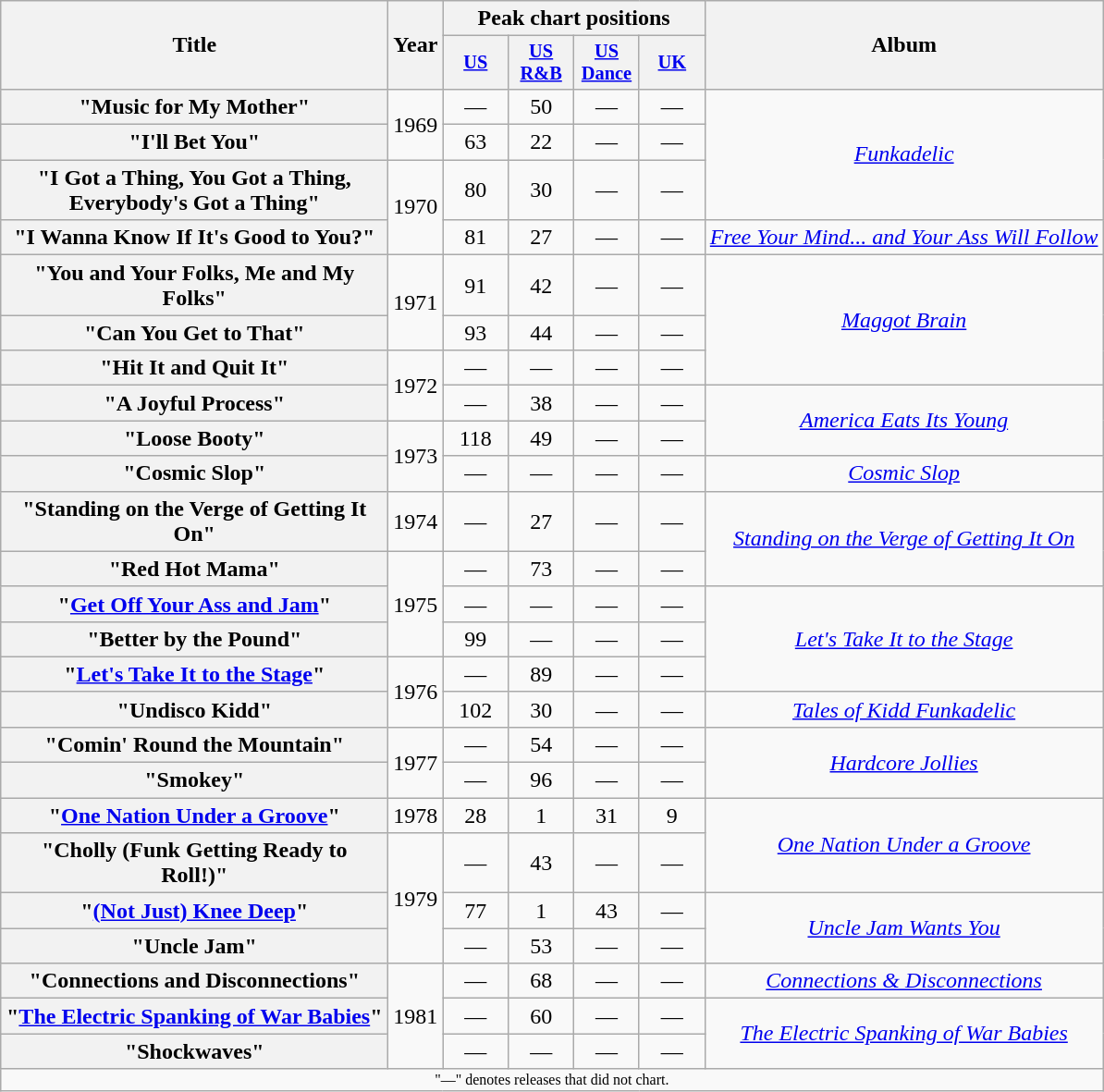<table class="wikitable plainrowheaders" style="text-align:center;" border="1">
<tr>
<th scope="col" rowspan="2" style="width:17em;">Title</th>
<th scope="col" rowspan="2" style="width:1em;">Year</th>
<th scope="col" colspan="4">Peak chart positions</th>
<th scope="col" rowspan="2">Album</th>
</tr>
<tr>
<th style="width:3em;font-size:85%"><a href='#'>US</a><br></th>
<th style="width:3em;font-size:85%"><a href='#'>US<br>R&B</a><br></th>
<th style="width:3em;font-size:85%"><a href='#'>US<br>Dance</a><br></th>
<th style="width:3em;font-size:85%"><a href='#'>UK</a><br></th>
</tr>
<tr>
<th scope="row">"Music for My Mother"</th>
<td rowspan=2>1969</td>
<td align="center">—</td>
<td align="center">50</td>
<td align="center">—</td>
<td align="center">—</td>
<td rowspan=3><em><a href='#'>Funkadelic</a></em></td>
</tr>
<tr>
<th scope="row">"I'll Bet You"</th>
<td align="center">63</td>
<td align="center">22</td>
<td align="center">—</td>
<td align="center">—</td>
</tr>
<tr>
<th scope="row">"I Got a Thing, You Got a Thing, Everybody's Got a Thing"</th>
<td rowspan=2>1970</td>
<td align="center">80</td>
<td align="center">30</td>
<td align="center">—</td>
<td align="center">—</td>
</tr>
<tr>
<th scope="row">"I Wanna Know If It's Good to You?"</th>
<td align="center">81</td>
<td align="center">27</td>
<td align="center">—</td>
<td align="center">—</td>
<td><em><a href='#'>Free Your Mind... and Your Ass Will Follow</a></em></td>
</tr>
<tr>
<th scope="row">"You and Your Folks, Me and My Folks"</th>
<td rowspan=2>1971</td>
<td align="center">91</td>
<td align="center">42</td>
<td align="center">—</td>
<td align="center">—</td>
<td rowspan=3><em><a href='#'>Maggot Brain</a></em></td>
</tr>
<tr>
<th scope="row">"Can You Get to That"</th>
<td align="center">93</td>
<td align="center">44</td>
<td align="center">—</td>
<td align="center">—</td>
</tr>
<tr>
<th scope="row">"Hit It and Quit It"</th>
<td rowspan=2>1972</td>
<td align="center">—</td>
<td align="center">—</td>
<td align="center">—</td>
<td align="center">—</td>
</tr>
<tr>
<th scope="row">"A Joyful Process"</th>
<td align="center">—</td>
<td align="center">38</td>
<td align="center">—</td>
<td align="center">—</td>
<td rowspan=2><em><a href='#'>America Eats Its Young</a></em></td>
</tr>
<tr>
<th scope="row">"Loose Booty"</th>
<td rowspan=2>1973</td>
<td align="center">118</td>
<td align="center">49</td>
<td align="center">—</td>
<td align="center">—</td>
</tr>
<tr>
<th scope="row">"Cosmic Slop"</th>
<td align="center">—</td>
<td align="center">—</td>
<td align="center">—</td>
<td align="center">—</td>
<td><em><a href='#'>Cosmic Slop</a></em></td>
</tr>
<tr>
<th scope="row">"Standing on the Verge of Getting It On"</th>
<td>1974</td>
<td align="center">—</td>
<td align="center">27</td>
<td align="center">—</td>
<td align="center">—</td>
<td rowspan=2><em><a href='#'>Standing on the Verge of Getting It On</a></em></td>
</tr>
<tr>
<th scope="row">"Red Hot Mama"</th>
<td rowspan=3>1975</td>
<td align="center">—</td>
<td align="center">73</td>
<td align="center">—</td>
<td align="center">—</td>
</tr>
<tr>
<th scope="row">"<a href='#'>Get Off Your Ass and Jam</a>"</th>
<td align="center">—</td>
<td align="center">—</td>
<td align="center">—</td>
<td align="center">—</td>
<td rowspan=3><em><a href='#'>Let's Take It to the Stage</a></em></td>
</tr>
<tr>
<th scope="row">"Better by the Pound"</th>
<td align="center">99</td>
<td align="center">—</td>
<td align="center">—</td>
<td align="center">—</td>
</tr>
<tr>
<th scope="row">"<a href='#'>Let's Take It to the Stage</a>"</th>
<td rowspan=2>1976</td>
<td align="center">—</td>
<td align="center">89</td>
<td align="center">—</td>
<td align="center">—</td>
</tr>
<tr>
<th scope="row">"Undisco Kidd"</th>
<td align="center">102</td>
<td align="center">30</td>
<td align="center">—</td>
<td align="center">—</td>
<td><em><a href='#'>Tales of Kidd Funkadelic</a></em></td>
</tr>
<tr>
<th scope="row">"Comin' Round the Mountain"</th>
<td rowspan=2>1977</td>
<td align="center">—</td>
<td align="center">54</td>
<td align="center">—</td>
<td align="center">—</td>
<td rowspan=2><em><a href='#'>Hardcore Jollies</a></em></td>
</tr>
<tr>
<th scope="row">"Smokey"</th>
<td align="center">—</td>
<td align="center">96</td>
<td align="center">—</td>
<td align="center">—</td>
</tr>
<tr>
<th scope="row">"<a href='#'>One Nation Under a Groove</a>"</th>
<td>1978</td>
<td align="center">28</td>
<td align="center">1</td>
<td align="center">31</td>
<td align="center">9</td>
<td rowspan=2><em><a href='#'>One Nation Under a Groove</a></em></td>
</tr>
<tr>
<th scope="row">"Cholly (Funk Getting Ready to Roll!)"</th>
<td rowspan=3>1979</td>
<td align="center">—</td>
<td align="center">43</td>
<td align="center">—</td>
<td align="center">—</td>
</tr>
<tr>
<th scope="row">"<a href='#'>(Not Just) Knee Deep</a>"</th>
<td align="center">77</td>
<td align="center">1</td>
<td align="center">43</td>
<td align="center">—</td>
<td rowspan=2><em><a href='#'>Uncle Jam Wants You</a></em></td>
</tr>
<tr>
<th scope="row">"Uncle Jam"</th>
<td align="center">—</td>
<td align="center">53</td>
<td align="center">—</td>
<td align="center">—</td>
</tr>
<tr>
<th scope="row">"Connections and Disconnections"</th>
<td rowspan=3>1981</td>
<td align="center">—</td>
<td align="center">68</td>
<td align="center">—</td>
<td align="center">—</td>
<td><em><a href='#'>Connections & Disconnections</a></em></td>
</tr>
<tr>
<th scope="row">"<a href='#'>The Electric Spanking of War Babies</a>"</th>
<td align="center">—</td>
<td align="center">60</td>
<td align="center">—</td>
<td align="center">—</td>
<td rowspan=2><em><a href='#'>The Electric Spanking of War Babies</a></em></td>
</tr>
<tr>
<th scope="row">"Shockwaves"</th>
<td align="center">—</td>
<td align="center">—</td>
<td align="center">—</td>
<td align="center">—</td>
</tr>
<tr>
<td colspan="12" align="center" style="font-size: 8pt">"—" denotes releases that did not chart.</td>
</tr>
</table>
